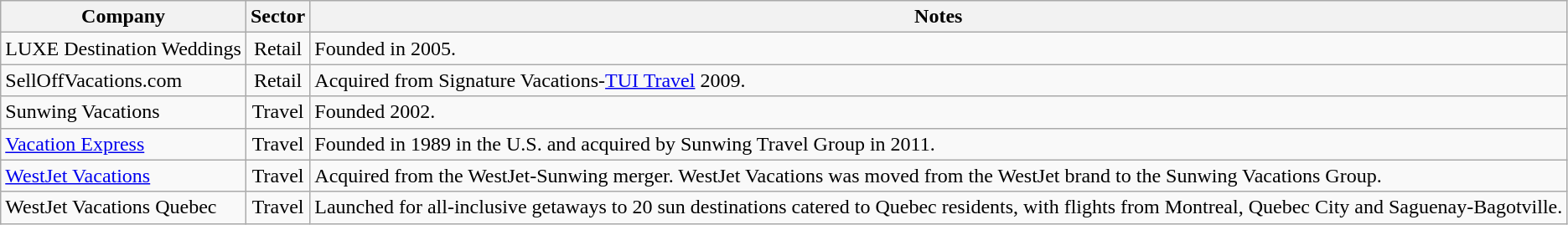<table class="wikitable sortable">
<tr>
<th>Company</th>
<th>Sector</th>
<th>Notes</th>
</tr>
<tr>
<td>LUXE Destination Weddings</td>
<td align="center">Retail</td>
<td>Founded in 2005.</td>
</tr>
<tr>
<td>SellOffVacations.com</td>
<td align="center">Retail</td>
<td>Acquired from Signature Vacations-<a href='#'>TUI Travel</a> 2009.</td>
</tr>
<tr>
<td>Sunwing Vacations</td>
<td align="center">Travel</td>
<td>Founded 2002.</td>
</tr>
<tr>
<td><a href='#'>Vacation Express</a></td>
<td align="center">Travel</td>
<td>Founded in 1989 in the U.S. and acquired by Sunwing Travel Group in 2011.</td>
</tr>
<tr>
<td><a href='#'>WestJet Vacations</a></td>
<td align="center">Travel</td>
<td>Acquired from the WestJet-Sunwing merger. WestJet Vacations was moved from the WestJet brand to the Sunwing Vacations Group.</td>
</tr>
<tr>
<td>WestJet Vacations Quebec</td>
<td align="center">Travel</td>
<td>Launched for all-inclusive getaways to 20 sun destinations catered to Quebec residents, with flights from Montreal, Quebec City and Saguenay-Bagotville.</td>
</tr>
</table>
